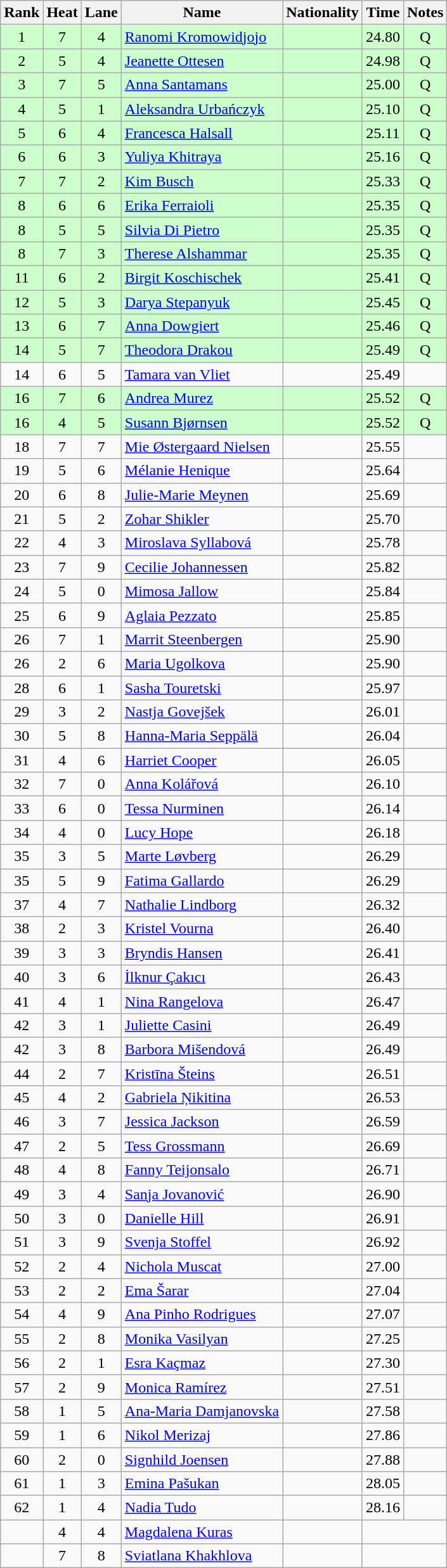<table class="wikitable sortable" style="text-align:center">
<tr>
<th>Rank</th>
<th>Heat</th>
<th>Lane</th>
<th>Name</th>
<th>Nationality</th>
<th>Time</th>
<th>Notes</th>
</tr>
<tr bgcolor=ccffcc>
<td>1</td>
<td>7</td>
<td>4</td>
<td align=left><a href='#'>Ranomi Kromowidjojo</a></td>
<td align=left></td>
<td>24.80</td>
<td>Q</td>
</tr>
<tr bgcolor=ccffcc>
<td>2</td>
<td>5</td>
<td>4</td>
<td align=left><a href='#'>Jeanette Ottesen</a></td>
<td align=left></td>
<td>24.98</td>
<td>Q</td>
</tr>
<tr bgcolor=ccffcc>
<td>3</td>
<td>7</td>
<td>5</td>
<td align=left><a href='#'>Anna Santamans</a></td>
<td align=left></td>
<td>25.00</td>
<td>Q</td>
</tr>
<tr bgcolor=ccffcc>
<td>4</td>
<td>5</td>
<td>1</td>
<td align=left><a href='#'>Aleksandra Urbańczyk</a></td>
<td align=left></td>
<td>25.10</td>
<td>Q</td>
</tr>
<tr bgcolor=ccffcc>
<td>5</td>
<td>6</td>
<td>4</td>
<td align=left><a href='#'>Francesca Halsall</a></td>
<td align=left></td>
<td>25.11</td>
<td>Q</td>
</tr>
<tr bgcolor=ccffcc>
<td>6</td>
<td>6</td>
<td>3</td>
<td align=left><a href='#'>Yuliya Khitraya</a></td>
<td align=left></td>
<td>25.16</td>
<td>Q</td>
</tr>
<tr bgcolor=ccffcc>
<td>7</td>
<td>7</td>
<td>2</td>
<td align=left><a href='#'>Kim Busch</a></td>
<td align=left></td>
<td>25.33</td>
<td>Q</td>
</tr>
<tr bgcolor=ccffcc>
<td>8</td>
<td>6</td>
<td>6</td>
<td align=left><a href='#'>Erika Ferraioli</a></td>
<td align=left></td>
<td>25.35</td>
<td>Q</td>
</tr>
<tr bgcolor=ccffcc>
<td>8</td>
<td>5</td>
<td>5</td>
<td align=left><a href='#'>Silvia Di Pietro</a></td>
<td align=left></td>
<td>25.35</td>
<td>Q</td>
</tr>
<tr bgcolor=ccffcc>
<td>8</td>
<td>7</td>
<td>3</td>
<td align=left><a href='#'>Therese Alshammar</a></td>
<td align=left></td>
<td>25.35</td>
<td>Q</td>
</tr>
<tr bgcolor=ccffcc>
<td>11</td>
<td>6</td>
<td>2</td>
<td align=left><a href='#'>Birgit Koschischek</a></td>
<td align=left></td>
<td>25.41</td>
<td>Q</td>
</tr>
<tr bgcolor=ccffcc>
<td>12</td>
<td>5</td>
<td>3</td>
<td align=left><a href='#'>Darya Stepanyuk</a></td>
<td align=left></td>
<td>25.45</td>
<td>Q</td>
</tr>
<tr bgcolor=ccffcc>
<td>13</td>
<td>6</td>
<td>7</td>
<td align=left><a href='#'>Anna Dowgiert</a></td>
<td align=left></td>
<td>25.46</td>
<td>Q</td>
</tr>
<tr bgcolor=ccffcc>
<td>14</td>
<td>5</td>
<td>7</td>
<td align=left><a href='#'>Theodora Drakou</a></td>
<td align=left></td>
<td>25.49</td>
<td>Q</td>
</tr>
<tr>
<td>14</td>
<td>6</td>
<td>5</td>
<td align=left><a href='#'>Tamara van Vliet</a></td>
<td align=left></td>
<td>25.49</td>
<td></td>
</tr>
<tr bgcolor=ccffcc>
<td>16</td>
<td>7</td>
<td>6</td>
<td align=left><a href='#'>Andrea Murez</a></td>
<td align=left></td>
<td>25.52</td>
<td>Q</td>
</tr>
<tr bgcolor=ccffcc>
<td>16</td>
<td>4</td>
<td>5</td>
<td align=left><a href='#'>Susann Bjørnsen</a></td>
<td align=left></td>
<td>25.52</td>
<td>Q</td>
</tr>
<tr>
<td>18</td>
<td>7</td>
<td>7</td>
<td align=left><a href='#'>Mie Østergaard Nielsen</a></td>
<td align=left></td>
<td>25.55</td>
<td></td>
</tr>
<tr>
<td>19</td>
<td>5</td>
<td>6</td>
<td align=left><a href='#'>Mélanie Henique</a></td>
<td align=left></td>
<td>25.64</td>
<td></td>
</tr>
<tr>
<td>20</td>
<td>6</td>
<td>8</td>
<td align=left><a href='#'>Julie-Marie Meynen</a></td>
<td align=left></td>
<td>25.69</td>
<td></td>
</tr>
<tr>
<td>21</td>
<td>5</td>
<td>2</td>
<td align=left><a href='#'>Zohar Shikler</a></td>
<td align=left></td>
<td>25.70</td>
<td></td>
</tr>
<tr>
<td>22</td>
<td>4</td>
<td>3</td>
<td align=left><a href='#'>Miroslava Syllabová</a></td>
<td align=left></td>
<td>25.78</td>
<td></td>
</tr>
<tr>
<td>23</td>
<td>7</td>
<td>9</td>
<td align=left><a href='#'>Cecilie Johannessen</a></td>
<td align=left></td>
<td>25.82</td>
<td></td>
</tr>
<tr>
<td>24</td>
<td>5</td>
<td>0</td>
<td align=left><a href='#'>Mimosa Jallow</a></td>
<td align=left></td>
<td>25.84</td>
<td></td>
</tr>
<tr>
<td>25</td>
<td>6</td>
<td>9</td>
<td align=left><a href='#'>Aglaia Pezzato</a></td>
<td align=left></td>
<td>25.85</td>
<td></td>
</tr>
<tr>
<td>26</td>
<td>7</td>
<td>1</td>
<td align=left><a href='#'>Marrit Steenbergen</a></td>
<td align=left></td>
<td>25.90</td>
<td></td>
</tr>
<tr>
<td>26</td>
<td>2</td>
<td>6</td>
<td align=left><a href='#'>Maria Ugolkova</a></td>
<td align=left></td>
<td>25.90</td>
<td></td>
</tr>
<tr>
<td>28</td>
<td>6</td>
<td>1</td>
<td align=left><a href='#'>Sasha Touretski</a></td>
<td align=left></td>
<td>25.97</td>
<td></td>
</tr>
<tr>
<td>29</td>
<td>3</td>
<td>2</td>
<td align=left><a href='#'>Nastja Govejšek</a></td>
<td align=left></td>
<td>26.01</td>
<td></td>
</tr>
<tr>
<td>30</td>
<td>5</td>
<td>8</td>
<td align=left><a href='#'>Hanna-Maria Seppälä</a></td>
<td align=left></td>
<td>26.04</td>
<td></td>
</tr>
<tr>
<td>31</td>
<td>4</td>
<td>6</td>
<td align=left><a href='#'>Harriet Cooper</a></td>
<td align=left></td>
<td>26.05</td>
<td></td>
</tr>
<tr>
<td>32</td>
<td>7</td>
<td>0</td>
<td align=left><a href='#'>Anna Kolářová</a></td>
<td align=left></td>
<td>26.10</td>
<td></td>
</tr>
<tr>
<td>33</td>
<td>6</td>
<td>0</td>
<td align=left><a href='#'>Tessa Nurminen</a></td>
<td align=left></td>
<td>26.14</td>
<td></td>
</tr>
<tr>
<td>34</td>
<td>4</td>
<td>0</td>
<td align=left><a href='#'>Lucy Hope</a></td>
<td align=left></td>
<td>26.18</td>
<td></td>
</tr>
<tr>
<td>35</td>
<td>3</td>
<td>5</td>
<td align=left><a href='#'>Marte Løvberg</a></td>
<td align=left></td>
<td>26.29</td>
<td></td>
</tr>
<tr>
<td>35</td>
<td>5</td>
<td>9</td>
<td align=left><a href='#'>Fatima Gallardo</a></td>
<td align=left></td>
<td>26.29</td>
<td></td>
</tr>
<tr>
<td>37</td>
<td>4</td>
<td>7</td>
<td align=left><a href='#'>Nathalie Lindborg</a></td>
<td align=left></td>
<td>26.32</td>
<td></td>
</tr>
<tr>
<td>38</td>
<td>2</td>
<td>3</td>
<td align=left><a href='#'>Kristel Vourna</a></td>
<td align=left></td>
<td>26.40</td>
<td></td>
</tr>
<tr>
<td>39</td>
<td>3</td>
<td>3</td>
<td align=left><a href='#'>Bryndis Hansen</a></td>
<td align=left></td>
<td>26.41</td>
<td></td>
</tr>
<tr>
<td>40</td>
<td>3</td>
<td>6</td>
<td align=left><a href='#'>İlknur Çakıcı</a></td>
<td align=left></td>
<td>26.43</td>
<td></td>
</tr>
<tr>
<td>41</td>
<td>4</td>
<td>1</td>
<td align=left><a href='#'>Nina Rangelova</a></td>
<td align=left></td>
<td>26.47</td>
<td></td>
</tr>
<tr>
<td>42</td>
<td>3</td>
<td>1</td>
<td align=left><a href='#'>Juliette Casini</a></td>
<td align=left></td>
<td>26.49</td>
<td></td>
</tr>
<tr>
<td>42</td>
<td>3</td>
<td>8</td>
<td align=left><a href='#'>Barbora Mišendová</a></td>
<td align=left></td>
<td>26.49</td>
<td></td>
</tr>
<tr>
<td>44</td>
<td>2</td>
<td>7</td>
<td align=left><a href='#'>Kristīna Šteins</a></td>
<td align=left></td>
<td>26.51</td>
<td></td>
</tr>
<tr>
<td>45</td>
<td>4</td>
<td>2</td>
<td align=left><a href='#'>Gabriela Ņikitina</a></td>
<td align=left></td>
<td>26.53</td>
<td></td>
</tr>
<tr>
<td>46</td>
<td>3</td>
<td>7</td>
<td align=left><a href='#'>Jessica Jackson</a></td>
<td align=left></td>
<td>26.59</td>
<td></td>
</tr>
<tr>
<td>47</td>
<td>2</td>
<td>5</td>
<td align=left><a href='#'>Tess Grossmann</a></td>
<td align=left></td>
<td>26.69</td>
<td></td>
</tr>
<tr>
<td>48</td>
<td>4</td>
<td>8</td>
<td align=left><a href='#'>Fanny Teijonsalo</a></td>
<td align=left></td>
<td>26.71</td>
<td></td>
</tr>
<tr>
<td>49</td>
<td>3</td>
<td>4</td>
<td align=left><a href='#'>Sanja Jovanović</a></td>
<td align=left></td>
<td>26.90</td>
<td></td>
</tr>
<tr>
<td>50</td>
<td>3</td>
<td>0</td>
<td align=left><a href='#'>Danielle Hill</a></td>
<td align=left></td>
<td>26.91</td>
<td></td>
</tr>
<tr>
<td>51</td>
<td>3</td>
<td>9</td>
<td align=left><a href='#'>Svenja Stoffel</a></td>
<td align=left></td>
<td>26.92</td>
<td></td>
</tr>
<tr>
<td>52</td>
<td>2</td>
<td>4</td>
<td align=left><a href='#'>Nichola Muscat</a></td>
<td align=left></td>
<td>27.00</td>
<td></td>
</tr>
<tr>
<td>53</td>
<td>2</td>
<td>2</td>
<td align=left><a href='#'>Ema Šarar</a></td>
<td align=left></td>
<td>27.04</td>
<td></td>
</tr>
<tr>
<td>54</td>
<td>4</td>
<td>9</td>
<td align=left><a href='#'>Ana Pinho Rodrigues</a></td>
<td align=left></td>
<td>27.07</td>
<td></td>
</tr>
<tr>
<td>55</td>
<td>2</td>
<td>8</td>
<td align=left><a href='#'>Monika Vasilyan</a></td>
<td align=left></td>
<td>27.25</td>
<td></td>
</tr>
<tr>
<td>56</td>
<td>2</td>
<td>1</td>
<td align=left><a href='#'>Esra Kaçmaz</a></td>
<td align=left></td>
<td>27.30</td>
<td></td>
</tr>
<tr>
<td>57</td>
<td>2</td>
<td>9</td>
<td align=left><a href='#'>Monica Ramírez</a></td>
<td align=left></td>
<td>27.51</td>
<td></td>
</tr>
<tr>
<td>58</td>
<td>1</td>
<td>5</td>
<td align=left><a href='#'>Ana-Maria Damjanovska</a></td>
<td align=left></td>
<td>27.58</td>
<td></td>
</tr>
<tr>
<td>59</td>
<td>1</td>
<td>6</td>
<td align=left><a href='#'>Nikol Merizaj</a></td>
<td align=left></td>
<td>27.86</td>
<td></td>
</tr>
<tr>
<td>60</td>
<td>2</td>
<td>0</td>
<td align=left><a href='#'>Signhild Joensen</a></td>
<td align=left></td>
<td>27.88</td>
<td></td>
</tr>
<tr>
<td>61</td>
<td>1</td>
<td>3</td>
<td align=left><a href='#'>Emina Pašukan</a></td>
<td align=left></td>
<td>28.05</td>
<td></td>
</tr>
<tr>
<td>62</td>
<td>1</td>
<td>4</td>
<td align=left><a href='#'>Nadia Tudo</a></td>
<td align=left></td>
<td>28.16</td>
<td></td>
</tr>
<tr>
<td></td>
<td>4</td>
<td>4</td>
<td align=left><a href='#'>Magdalena Kuras</a></td>
<td align=left></td>
<td colspan=2></td>
</tr>
<tr>
<td></td>
<td>7</td>
<td>8</td>
<td align=left><a href='#'>Sviatlana Khakhlova</a></td>
<td align=left></td>
<td colspan=2></td>
</tr>
</table>
